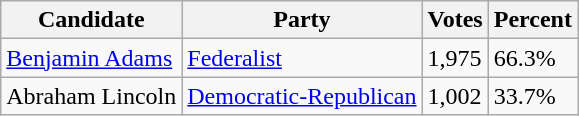<table class=wikitable>
<tr>
<th>Candidate</th>
<th>Party</th>
<th>Votes</th>
<th>Percent</th>
</tr>
<tr>
<td><a href='#'>Benjamin Adams</a></td>
<td><a href='#'>Federalist</a></td>
<td>1,975</td>
<td>66.3%</td>
</tr>
<tr>
<td>Abraham Lincoln</td>
<td><a href='#'>Democratic-Republican</a></td>
<td>1,002</td>
<td>33.7%</td>
</tr>
</table>
